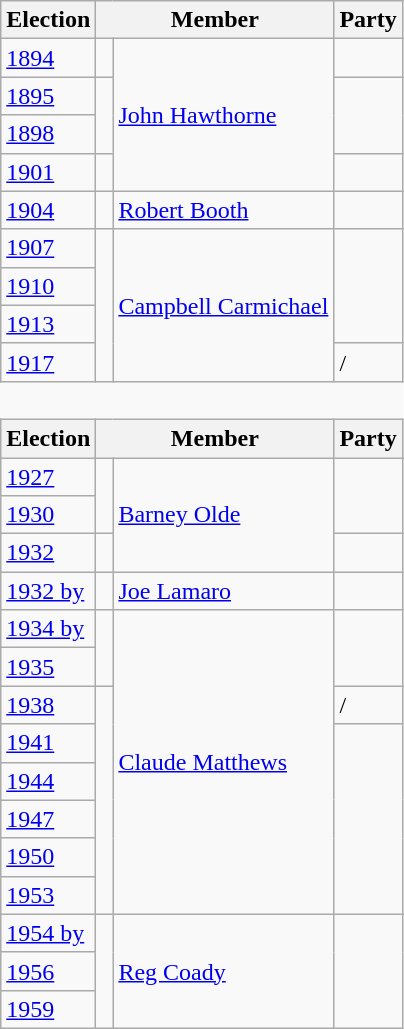<table class="wikitable" style='border-style: none none none none;'>
<tr>
<th>Election</th>
<th colspan="2">Member</th>
<th>Party</th>
</tr>
<tr style="background: #f9f9f9">
<td><a href='#'>1894</a></td>
<td> </td>
<td rowspan="4"><a href='#'>John Hawthorne</a></td>
<td></td>
</tr>
<tr style="background: #f9f9f9">
<td><a href='#'>1895</a></td>
<td rowspan="2" > </td>
<td rowspan="2"></td>
</tr>
<tr style="background: #f9f9f9">
<td><a href='#'>1898</a></td>
</tr>
<tr style="background: #f9f9f9">
<td><a href='#'>1901</a></td>
<td> </td>
<td></td>
</tr>
<tr style="background: #f9f9f9">
<td><a href='#'>1904</a></td>
<td> </td>
<td><a href='#'>Robert Booth</a></td>
<td></td>
</tr>
<tr style="background: #f9f9f9">
<td><a href='#'>1907</a></td>
<td rowspan="4" > </td>
<td rowspan="4"><a href='#'>Campbell Carmichael</a></td>
<td rowspan="3"></td>
</tr>
<tr style="background: #f9f9f9">
<td><a href='#'>1910</a></td>
</tr>
<tr style="background: #f9f9f9">
<td><a href='#'>1913</a></td>
</tr>
<tr style="background: #f9f9f9">
<td><a href='#'>1917</a></td>
<td> / </td>
</tr>
<tr>
<td colspan="4" style='border-style: none none none none;'> </td>
</tr>
<tr>
<th>Election</th>
<th colspan="2">Member</th>
<th>Party</th>
</tr>
<tr style="background: #f9f9f9">
<td><a href='#'>1927</a></td>
<td rowspan="2" > </td>
<td rowspan="3"><a href='#'>Barney Olde</a></td>
<td rowspan="2"></td>
</tr>
<tr style="background: #f9f9f9">
<td><a href='#'>1930</a></td>
</tr>
<tr style="background: #f9f9f9">
<td><a href='#'>1932</a></td>
<td> </td>
<td></td>
</tr>
<tr style="background: #f9f9f9">
<td><a href='#'>1932 by</a></td>
<td> </td>
<td><a href='#'>Joe Lamaro</a></td>
<td></td>
</tr>
<tr style="background: #f9f9f9">
<td><a href='#'>1934 by</a></td>
<td rowspan="2" > </td>
<td rowspan="8"><a href='#'>Claude Matthews</a></td>
<td rowspan="2"></td>
</tr>
<tr style="background: #f9f9f9">
<td><a href='#'>1935</a></td>
</tr>
<tr style="background: #f9f9f9">
<td><a href='#'>1938</a></td>
<td rowspan="6" > </td>
<td> / </td>
</tr>
<tr style="background: #f9f9f9">
<td><a href='#'>1941</a></td>
<td rowspan="5"></td>
</tr>
<tr style="background: #f9f9f9">
<td><a href='#'>1944</a></td>
</tr>
<tr style="background: #f9f9f9">
<td><a href='#'>1947</a></td>
</tr>
<tr style="background: #f9f9f9">
<td><a href='#'>1950</a></td>
</tr>
<tr style="background: #f9f9f9">
<td><a href='#'>1953</a></td>
</tr>
<tr style="background: #f9f9f9">
<td><a href='#'>1954 by</a></td>
<td rowspan="3" > </td>
<td rowspan="3"><a href='#'>Reg Coady</a></td>
<td rowspan="3"></td>
</tr>
<tr style="background: #f9f9f9">
<td><a href='#'>1956</a></td>
</tr>
<tr style="background: #f9f9f9">
<td><a href='#'>1959</a></td>
</tr>
</table>
